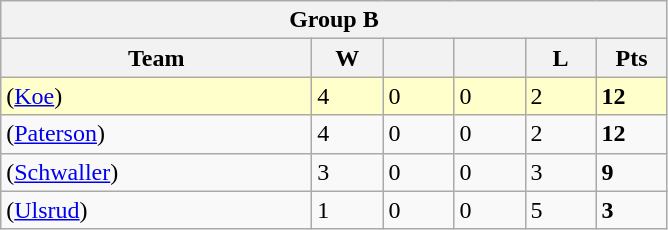<table class=wikitable>
<tr>
<th colspan=7>Group B</th>
</tr>
<tr>
<th width=200>Team</th>
<th width=40>W</th>
<th width=40></th>
<th width=40></th>
<th width=40>L</th>
<th width=40>Pts</th>
</tr>
<tr bgcolor=#ffffcc>
<td> (<a href='#'>Koe</a>)</td>
<td>4</td>
<td>0</td>
<td>0</td>
<td>2</td>
<td><strong>12</strong></td>
</tr>
<tr>
<td> (<a href='#'>Paterson</a>)</td>
<td>4</td>
<td>0</td>
<td>0</td>
<td>2</td>
<td><strong>12</strong></td>
</tr>
<tr>
<td> (<a href='#'>Schwaller</a>)</td>
<td>3</td>
<td>0</td>
<td>0</td>
<td>3</td>
<td><strong>9</strong></td>
</tr>
<tr>
<td> (<a href='#'>Ulsrud</a>)</td>
<td>1</td>
<td>0</td>
<td>0</td>
<td>5</td>
<td><strong>3</strong></td>
</tr>
</table>
